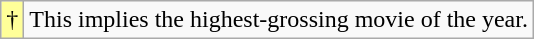<table class="wikitable">
<tr>
<td style="background-color:#FFFF99">†</td>
<td>This implies the highest-grossing movie of the year.</td>
</tr>
</table>
